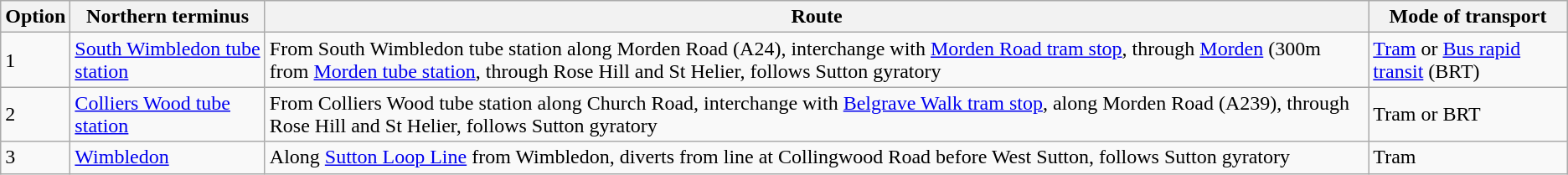<table class="wikitable">
<tr>
<th>Option</th>
<th>Northern terminus</th>
<th>Route</th>
<th>Mode of transport</th>
</tr>
<tr>
<td>1</td>
<td><a href='#'>South Wimbledon tube station</a></td>
<td>From South Wimbledon tube station along Morden Road (A24), interchange with <a href='#'>Morden Road tram stop</a>, through <a href='#'>Morden</a> (300m from <a href='#'>Morden tube station</a>, through Rose Hill and St Helier, follows Sutton gyratory</td>
<td><a href='#'>Tram</a> or <a href='#'>Bus rapid transit</a> (BRT)</td>
</tr>
<tr>
<td>2</td>
<td><a href='#'>Colliers Wood tube station</a></td>
<td>From Colliers Wood tube station along Church Road, interchange with <a href='#'>Belgrave Walk tram stop</a>, along Morden Road (A239), through Rose Hill and St Helier, follows Sutton gyratory</td>
<td>Tram or BRT</td>
</tr>
<tr>
<td>3</td>
<td><a href='#'>Wimbledon</a></td>
<td>Along <a href='#'>Sutton Loop Line</a> from Wimbledon, diverts from line at Collingwood Road before West Sutton, follows Sutton gyratory</td>
<td>Tram</td>
</tr>
</table>
